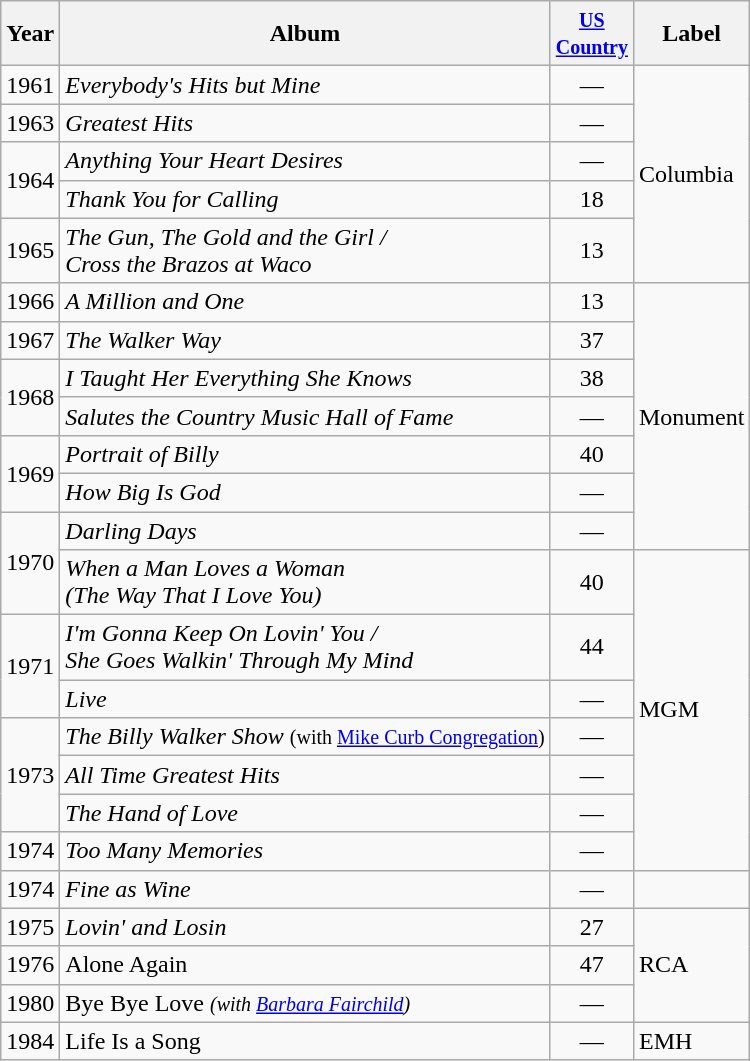<table class="wikitable">
<tr>
<th>Year</th>
<th>Album</th>
<th width="45"><small><a href='#'>US Country</a></small></th>
<th>Label</th>
</tr>
<tr>
<td>1961</td>
<td><em>Everybody's Hits but Mine</em></td>
<td align="center">—</td>
<td rowspan="5">Columbia</td>
</tr>
<tr>
<td>1963</td>
<td><em>Greatest Hits</em></td>
<td align="center">—</td>
</tr>
<tr>
<td rowspan="2">1964</td>
<td><em>Anything Your Heart Desires</em></td>
<td align="center">—</td>
</tr>
<tr>
<td><em>Thank You for Calling</em></td>
<td align="center">18</td>
</tr>
<tr>
<td>1965</td>
<td><em>The Gun, The Gold and the Girl /<br>Cross the Brazos at Waco</em></td>
<td align="center">13</td>
</tr>
<tr>
<td>1966</td>
<td><em>A Million and One</em></td>
<td align="center">13</td>
<td rowspan="7">Monument</td>
</tr>
<tr>
<td>1967</td>
<td><em>The Walker Way</em></td>
<td align="center">37</td>
</tr>
<tr>
<td rowspan="2">1968</td>
<td><em>I Taught Her Everything She Knows</em></td>
<td align="center">38</td>
</tr>
<tr>
<td><em>Salutes the Country Music Hall of Fame</em></td>
<td align="center">—</td>
</tr>
<tr>
<td rowspan="2">1969</td>
<td><em>Portrait of Billy</em></td>
<td align="center">40</td>
</tr>
<tr>
<td><em>How Big Is God</em></td>
<td align="center">—</td>
</tr>
<tr>
<td rowspan="2">1970</td>
<td><em>Darling Days</em></td>
<td align="center">—</td>
</tr>
<tr>
<td><em>When a Man Loves a Woman<br>(The Way That I Love You)</em></td>
<td align="center">40</td>
<td rowspan="7">MGM</td>
</tr>
<tr>
<td rowspan="2">1971</td>
<td><em>I'm Gonna Keep On Lovin' You /<br>She Goes Walkin' Through My Mind</em></td>
<td align="center">44</td>
</tr>
<tr>
<td><em>Live</em></td>
<td align="center">—</td>
</tr>
<tr>
<td rowspan="3">1973</td>
<td><em>The Billy Walker Show</em> <small>(with <a href='#'>Mike Curb Congregation</a>)</small></td>
<td align="center">—</td>
</tr>
<tr>
<td><em>All Time Greatest Hits</em></td>
<td align="center">—</td>
</tr>
<tr>
<td><em>The Hand of Love</em></td>
<td align="center">—</td>
</tr>
<tr>
<td>1974</td>
<td><em>Too Many Memories</em></td>
<td align="center">—</td>
</tr>
<tr>
<td>1974</td>
<td><em>Fine as Wine</em></td>
<td align="center">—</td>
</tr>
<tr>
<td>1975</td>
<td><em>Lovin' and Losin<strong></td>
<td align="center">27</td>
<td rowspan="3">RCA</td>
</tr>
<tr>
<td>1976</td>
<td></em>Alone Again<em></td>
<td align="center">47</td>
</tr>
<tr>
<td>1980</td>
<td></em>Bye Bye Love<em> <small>(with <a href='#'>Barbara Fairchild</a>)</small></td>
<td align="center">—</td>
</tr>
<tr>
<td>1984</td>
<td></em>Life Is a Song<em></td>
<td align="center">—</td>
<td>EMH</td>
</tr>
</table>
